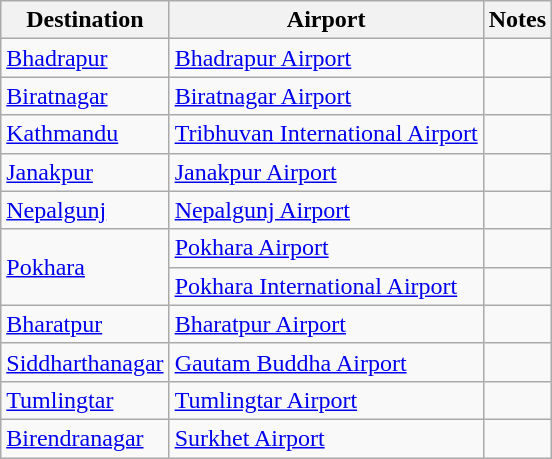<table class="wikitable sortable">
<tr>
<th>Destination</th>
<th>Airport</th>
<th>Notes</th>
</tr>
<tr>
<td><a href='#'>Bhadrapur</a></td>
<td><a href='#'>Bhadrapur Airport</a></td>
<td></td>
</tr>
<tr>
<td><a href='#'>Biratnagar</a></td>
<td><a href='#'>Biratnagar Airport</a></td>
<td></td>
</tr>
<tr>
<td><a href='#'>Kathmandu</a></td>
<td><a href='#'>Tribhuvan International Airport</a></td>
<td></td>
</tr>
<tr>
<td><a href='#'>Janakpur</a></td>
<td><a href='#'>Janakpur Airport</a></td>
<td></td>
</tr>
<tr>
<td><a href='#'>Nepalgunj</a></td>
<td><a href='#'>Nepalgunj Airport</a></td>
<td></td>
</tr>
<tr>
<td rowspan="2"><a href='#'>Pokhara</a></td>
<td><a href='#'>Pokhara Airport</a></td>
<td></td>
</tr>
<tr>
<td><a href='#'>Pokhara International Airport</a></td>
<td></td>
</tr>
<tr>
<td><a href='#'>Bharatpur</a></td>
<td><a href='#'>Bharatpur Airport</a></td>
<td></td>
</tr>
<tr>
<td><a href='#'>Siddharthanagar</a></td>
<td><a href='#'>Gautam Buddha Airport</a></td>
<td></td>
</tr>
<tr>
<td><a href='#'>Tumlingtar</a></td>
<td><a href='#'>Tumlingtar Airport</a></td>
<td></td>
</tr>
<tr>
<td><a href='#'>Birendranagar</a></td>
<td><a href='#'>Surkhet Airport</a></td>
</tr>
</table>
